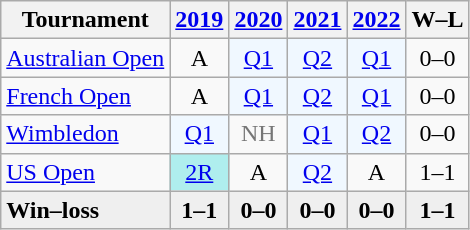<table class=wikitable style=text-align:center>
<tr>
<th>Tournament</th>
<th><a href='#'>2019</a></th>
<th><a href='#'>2020</a></th>
<th><a href='#'>2021</a></th>
<th><a href='#'>2022</a></th>
<th>W–L</th>
</tr>
<tr>
<td align=left><a href='#'>Australian Open</a></td>
<td>A</td>
<td bgcolor=f0f8ff><a href='#'>Q1</a></td>
<td bgcolor=f0f8ff><a href='#'>Q2</a></td>
<td bgcolor=f0f8ff><a href='#'>Q1</a></td>
<td>0–0</td>
</tr>
<tr>
<td align=left><a href='#'>French Open</a></td>
<td>A</td>
<td bgcolor=f0f8ff><a href='#'>Q1</a></td>
<td bgcolor=f0f8ff><a href='#'>Q2</a></td>
<td bgcolor=f0f8ff><a href='#'>Q1</a></td>
<td>0–0</td>
</tr>
<tr>
<td align=left><a href='#'>Wimbledon</a></td>
<td bgcolor=f0f8ff><a href='#'>Q1</a></td>
<td style=color:#767676>NH</td>
<td bgcolor=f0f8ff><a href='#'>Q1</a></td>
<td bgcolor=f0f8ff><a href='#'>Q2</a></td>
<td>0–0</td>
</tr>
<tr>
<td align=left><a href='#'>US Open</a></td>
<td bgcolor=afeeee><a href='#'>2R</a></td>
<td>A</td>
<td bgcolor=f0f8ff><a href='#'>Q2</a></td>
<td>A</td>
<td>1–1</td>
</tr>
<tr style=background:#efefef;font-weight:bold>
<td align=left>Win–loss</td>
<td>1–1</td>
<td>0–0</td>
<td>0–0</td>
<td>0–0</td>
<td>1–1</td>
</tr>
</table>
